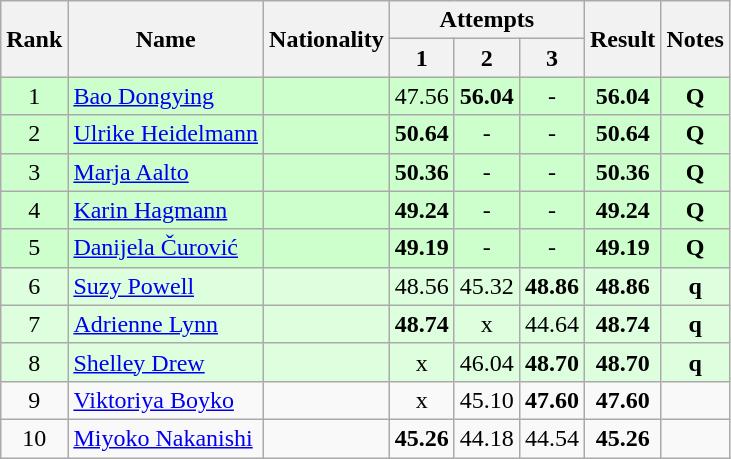<table class="wikitable sortable" style="text-align:center">
<tr>
<th rowspan=2>Rank</th>
<th rowspan=2>Name</th>
<th rowspan=2>Nationality</th>
<th colspan=3>Attempts</th>
<th rowspan=2>Result</th>
<th rowspan=2>Notes</th>
</tr>
<tr>
<th>1</th>
<th>2</th>
<th>3</th>
</tr>
<tr bgcolor=ccffcc>
<td>1</td>
<td align=left><a href='#'>Bao Dongying</a></td>
<td align=left></td>
<td>47.56</td>
<td><strong>56.04</strong></td>
<td>-</td>
<td><strong>56.04</strong></td>
<td><strong>Q</strong></td>
</tr>
<tr bgcolor=ccffcc>
<td>2</td>
<td align=left><a href='#'>Ulrike Heidelmann</a></td>
<td align=left></td>
<td><strong>50.64</strong></td>
<td>-</td>
<td>-</td>
<td><strong>50.64</strong></td>
<td><strong>Q</strong></td>
</tr>
<tr bgcolor=ccffcc>
<td>3</td>
<td align=left><a href='#'>Marja Aalto</a></td>
<td align=left></td>
<td><strong>50.36</strong></td>
<td>-</td>
<td>-</td>
<td><strong>50.36</strong></td>
<td><strong>Q</strong></td>
</tr>
<tr bgcolor=ccffcc>
<td>4</td>
<td align=left><a href='#'>Karin Hagmann</a></td>
<td align=left></td>
<td><strong>49.24</strong></td>
<td>-</td>
<td>-</td>
<td><strong>49.24</strong></td>
<td><strong>Q</strong></td>
</tr>
<tr bgcolor=ccffcc>
<td>5</td>
<td align=left><a href='#'>Danijela Čurović</a></td>
<td align=left></td>
<td><strong>49.19</strong></td>
<td>-</td>
<td>-</td>
<td><strong>49.19</strong></td>
<td><strong>Q</strong></td>
</tr>
<tr bgcolor=ddffdd>
<td>6</td>
<td align=left><a href='#'>Suzy Powell</a></td>
<td align=left></td>
<td>48.56</td>
<td>45.32</td>
<td><strong>48.86</strong></td>
<td><strong>48.86</strong></td>
<td><strong>q</strong></td>
</tr>
<tr bgcolor=ddffdd>
<td>7</td>
<td align=left><a href='#'>Adrienne Lynn</a></td>
<td align=left></td>
<td><strong>48.74</strong></td>
<td>x</td>
<td>44.64</td>
<td><strong>48.74</strong></td>
<td><strong>q</strong></td>
</tr>
<tr bgcolor=ddffdd>
<td>8</td>
<td align=left><a href='#'>Shelley Drew</a></td>
<td align=left></td>
<td>x</td>
<td>46.04</td>
<td><strong>48.70</strong></td>
<td><strong>48.70</strong></td>
<td><strong>q</strong></td>
</tr>
<tr>
<td>9</td>
<td align=left><a href='#'>Viktoriya Boyko</a></td>
<td align=left></td>
<td>x</td>
<td>45.10</td>
<td><strong>47.60</strong></td>
<td><strong>47.60</strong></td>
<td></td>
</tr>
<tr>
<td>10</td>
<td align=left><a href='#'>Miyoko Nakanishi</a></td>
<td align=left></td>
<td><strong>45.26</strong></td>
<td>44.18</td>
<td>44.54</td>
<td><strong>45.26</strong></td>
<td></td>
</tr>
</table>
